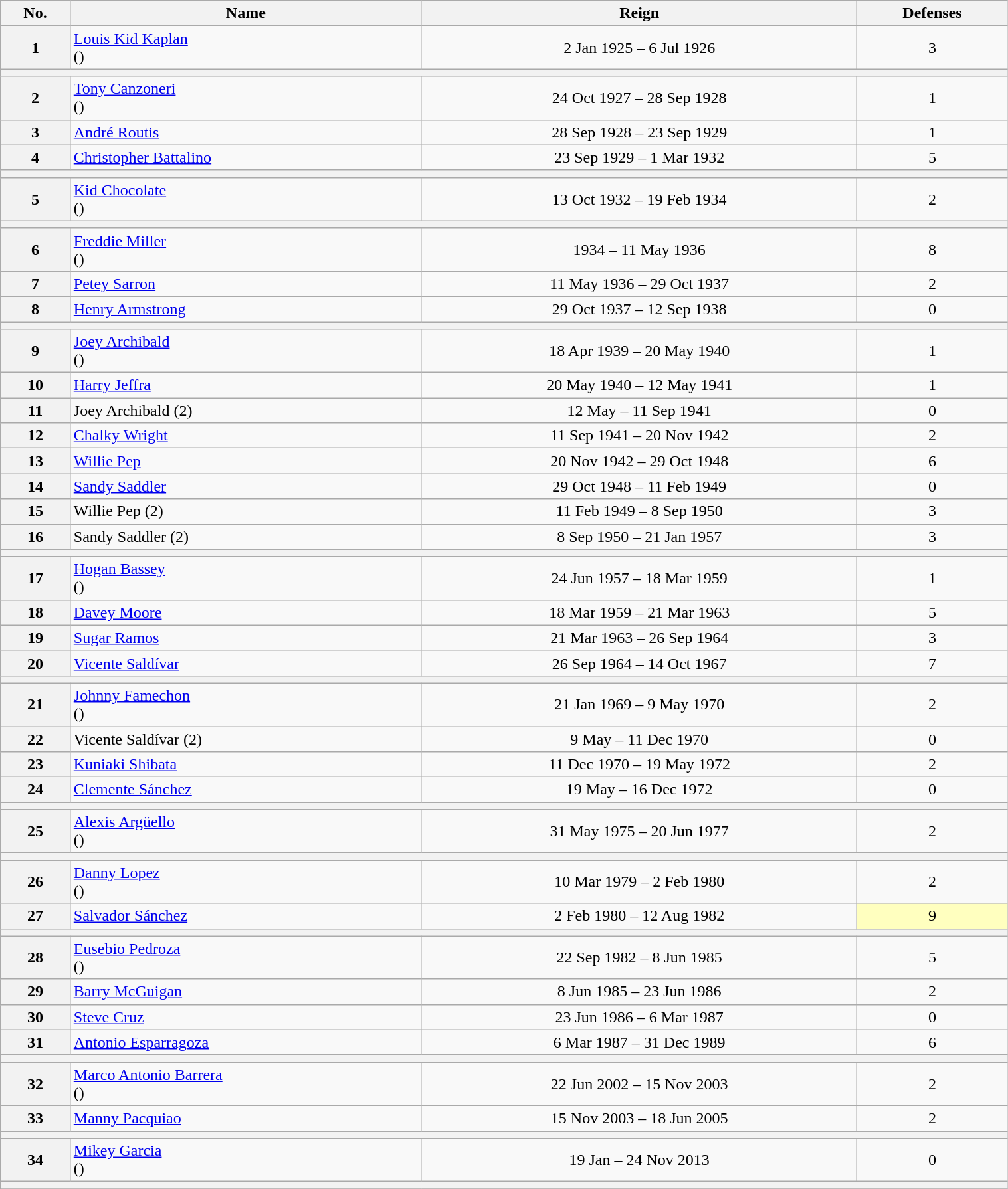<table class="wikitable sortable" style="width:80%;">
<tr>
<th>No.</th>
<th>Name</th>
<th>Reign</th>
<th>Defenses</th>
</tr>
<tr align=center>
<th>1</th>
<td align=left><a href='#'>Louis Kid Kaplan</a><br>()</td>
<td>2 Jan 1925 – 6 Jul 1926</td>
<td>3</td>
</tr>
<tr align=center>
<th colspan=4></th>
</tr>
<tr align=center>
<th>2</th>
<td align=left><a href='#'>Tony Canzoneri</a><br>()</td>
<td>24 Oct 1927 – 28 Sep 1928</td>
<td>1</td>
</tr>
<tr align=center>
<th>3</th>
<td align=left><a href='#'>André Routis</a></td>
<td>28 Sep 1928 – 23 Sep 1929</td>
<td>1</td>
</tr>
<tr align=center>
<th>4</th>
<td align=left><a href='#'>Christopher Battalino</a></td>
<td>23 Sep 1929 – 1 Mar 1932</td>
<td>5</td>
</tr>
<tr align=center>
<th colspan=4></th>
</tr>
<tr align=center>
<th>5</th>
<td align=left><a href='#'>Kid Chocolate</a><br>()</td>
<td>13 Oct 1932 – 19 Feb 1934</td>
<td>2</td>
</tr>
<tr align=center>
<th colspan=4></th>
</tr>
<tr align=center>
<th>6</th>
<td align=left><a href='#'>Freddie Miller</a><br>()</td>
<td>1934 – 11 May 1936</td>
<td>8</td>
</tr>
<tr align=center>
<th>7</th>
<td align=left><a href='#'>Petey Sarron</a></td>
<td>11 May 1936 – 29 Oct 1937</td>
<td>2</td>
</tr>
<tr align=center>
<th>8</th>
<td align=left><a href='#'>Henry Armstrong</a></td>
<td>29 Oct 1937 – 12 Sep 1938</td>
<td>0</td>
</tr>
<tr align=center>
<th colspan=4></th>
</tr>
<tr align=center>
<th>9</th>
<td align=left><a href='#'>Joey Archibald</a><br>()</td>
<td>18 Apr 1939 – 20 May 1940</td>
<td>1</td>
</tr>
<tr align=center>
<th>10</th>
<td align=left><a href='#'>Harry Jeffra</a></td>
<td>20 May 1940 – 12 May 1941</td>
<td>1</td>
</tr>
<tr align=center>
<th>11</th>
<td align=left>Joey Archibald (2)</td>
<td>12 May – 11 Sep 1941</td>
<td>0</td>
</tr>
<tr align=center>
<th>12</th>
<td align=left><a href='#'>Chalky Wright</a></td>
<td>11 Sep 1941 – 20 Nov 1942</td>
<td>2</td>
</tr>
<tr align=center>
<th>13</th>
<td align=left><a href='#'>Willie Pep</a></td>
<td>20 Nov 1942 – 29 Oct 1948</td>
<td>6</td>
</tr>
<tr align=center>
<th>14</th>
<td align=left><a href='#'>Sandy Saddler</a></td>
<td>29 Oct 1948 – 11 Feb 1949</td>
<td>0</td>
</tr>
<tr align=center>
<th>15</th>
<td align=left>Willie Pep (2)</td>
<td>11 Feb 1949 – 8 Sep 1950</td>
<td>3</td>
</tr>
<tr align=center>
<th>16</th>
<td align=left>Sandy Saddler (2)</td>
<td>8 Sep 1950 – 21 Jan 1957</td>
<td>3</td>
</tr>
<tr align=center>
<th colspan=4></th>
</tr>
<tr align=center>
<th>17</th>
<td align=left><a href='#'>Hogan Bassey</a><br>()</td>
<td>24 Jun 1957 – 18 Mar 1959</td>
<td>1</td>
</tr>
<tr align=center>
<th>18</th>
<td align=left><a href='#'>Davey Moore</a></td>
<td>18 Mar 1959 – 21 Mar 1963</td>
<td>5</td>
</tr>
<tr align=center>
<th>19</th>
<td align=left><a href='#'>Sugar Ramos</a></td>
<td>21 Mar 1963 – 26 Sep 1964</td>
<td>3</td>
</tr>
<tr align=center>
<th>20</th>
<td align=left><a href='#'>Vicente Saldívar</a></td>
<td>26 Sep 1964 – 14 Oct 1967</td>
<td>7</td>
</tr>
<tr align=center>
<th colspan=4></th>
</tr>
<tr align=center>
<th>21</th>
<td align=left><a href='#'>Johnny Famechon</a><br>()</td>
<td>21 Jan 1969 – 9 May 1970</td>
<td>2</td>
</tr>
<tr align=center>
<th>22</th>
<td align=left>Vicente Saldívar (2)</td>
<td>9 May – 11 Dec 1970</td>
<td>0</td>
</tr>
<tr align=center>
<th>23</th>
<td align=left><a href='#'>Kuniaki Shibata</a></td>
<td>11 Dec 1970 – 19 May 1972</td>
<td>2</td>
</tr>
<tr align=center>
<th>24</th>
<td align=left><a href='#'>Clemente Sánchez</a></td>
<td>19 May – 16 Dec 1972</td>
<td>0</td>
</tr>
<tr align=center>
<th colspan=4></th>
</tr>
<tr align=center>
<th>25</th>
<td align=left><a href='#'>Alexis Argüello</a><br>()</td>
<td>31 May 1975 – 20 Jun 1977</td>
<td>2</td>
</tr>
<tr align=center>
<th colspan=4></th>
</tr>
<tr align=center>
<th>26</th>
<td align=left><a href='#'>Danny Lopez</a><br>()</td>
<td>10 Mar 1979 – 2 Feb 1980</td>
<td>2</td>
</tr>
<tr align=center>
<th>27</th>
<td align=left><a href='#'>Salvador Sánchez</a></td>
<td>2 Feb 1980 – 12 Aug 1982</td>
<td style="background:#ffffbf;">9</td>
</tr>
<tr align=center>
<th colspan=4></th>
</tr>
<tr align=center>
<th>28</th>
<td align=left><a href='#'>Eusebio Pedroza</a><br>()</td>
<td>22 Sep 1982 – 8 Jun 1985</td>
<td>5</td>
</tr>
<tr align=center>
<th>29</th>
<td align=left><a href='#'>Barry McGuigan</a></td>
<td>8 Jun 1985 – 23 Jun 1986</td>
<td>2</td>
</tr>
<tr align=center>
<th>30</th>
<td align=left><a href='#'>Steve Cruz</a></td>
<td>23 Jun 1986 – 6 Mar 1987</td>
<td>0</td>
</tr>
<tr align=center>
<th>31</th>
<td align=left><a href='#'>Antonio Esparragoza</a></td>
<td>6 Mar 1987 – 31 Dec 1989</td>
<td>6</td>
</tr>
<tr align=center>
<th colspan=4></th>
</tr>
<tr align=center>
<th>32</th>
<td align=left><a href='#'>Marco Antonio Barrera</a><br>()</td>
<td>22 Jun 2002 – 15 Nov 2003</td>
<td>2</td>
</tr>
<tr align=center>
<th>33</th>
<td align=left><a href='#'>Manny Pacquiao</a></td>
<td>15 Nov 2003 – 18 Jun 2005</td>
<td>2</td>
</tr>
<tr align=center>
<th colspan=4></th>
</tr>
<tr align=center>
<th>34</th>
<td align=left><a href='#'>Mikey Garcia</a><br>()</td>
<td>19 Jan – 24 Nov 2013</td>
<td>0</td>
</tr>
<tr align=center>
<th colspan=4></th>
</tr>
<tr align=center>
</tr>
</table>
